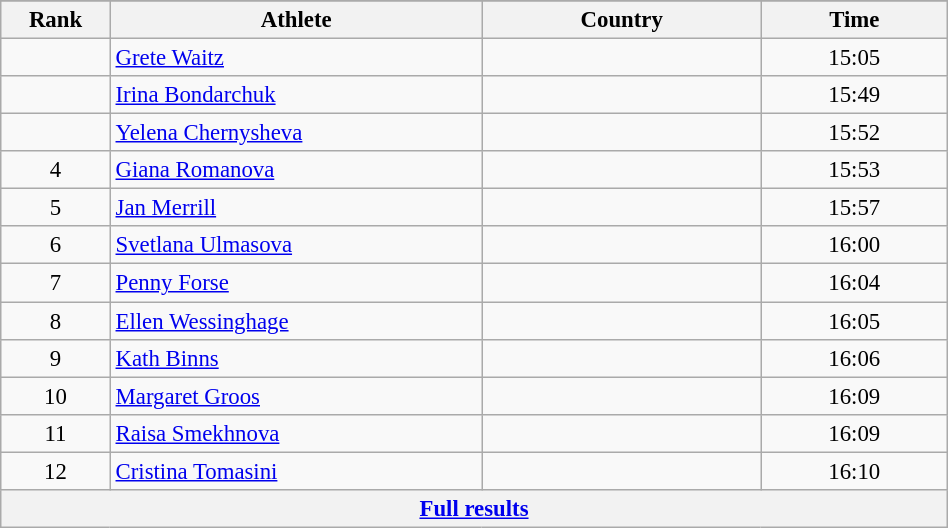<table class="wikitable sortable" style=" text-align:center; font-size:95%;" width="50%">
<tr>
</tr>
<tr>
<th width=5%>Rank</th>
<th width=20%>Athlete</th>
<th width=15%>Country</th>
<th width=10%>Time</th>
</tr>
<tr>
<td align=center></td>
<td align=left><a href='#'>Grete Waitz</a></td>
<td align=left></td>
<td>15:05</td>
</tr>
<tr>
<td align=center></td>
<td align=left><a href='#'>Irina Bondarchuk</a></td>
<td align=left></td>
<td>15:49</td>
</tr>
<tr>
<td align=center></td>
<td align=left><a href='#'>Yelena Chernysheva</a></td>
<td align=left></td>
<td>15:52</td>
</tr>
<tr>
<td align=center>4</td>
<td align=left><a href='#'>Giana Romanova</a></td>
<td align=left></td>
<td>15:53</td>
</tr>
<tr>
<td align=center>5</td>
<td align=left><a href='#'>Jan Merrill</a></td>
<td align=left></td>
<td>15:57</td>
</tr>
<tr>
<td align=center>6</td>
<td align=left><a href='#'>Svetlana Ulmasova</a></td>
<td align=left></td>
<td>16:00</td>
</tr>
<tr>
<td align=center>7</td>
<td align=left><a href='#'>Penny Forse</a></td>
<td align=left></td>
<td>16:04</td>
</tr>
<tr>
<td align=center>8</td>
<td align=left><a href='#'>Ellen Wessinghage</a></td>
<td align=left></td>
<td>16:05</td>
</tr>
<tr>
<td align=center>9</td>
<td align=left><a href='#'>Kath Binns</a></td>
<td align=left></td>
<td>16:06</td>
</tr>
<tr>
<td align=center>10</td>
<td align=left><a href='#'>Margaret Groos</a></td>
<td align=left></td>
<td>16:09</td>
</tr>
<tr>
<td align=center>11</td>
<td align=left><a href='#'>Raisa Smekhnova</a></td>
<td align=left></td>
<td>16:09</td>
</tr>
<tr>
<td align=center>12</td>
<td align=left><a href='#'>Cristina Tomasini</a></td>
<td align=left></td>
<td>16:10</td>
</tr>
<tr class="sortbottom">
<th colspan=4 align=center><a href='#'>Full results</a></th>
</tr>
</table>
